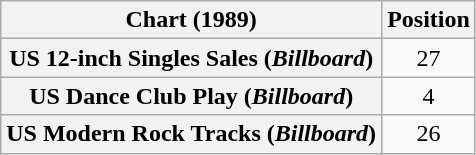<table class="wikitable sortable plainrowheaders" style="text-align:center">
<tr>
<th>Chart (1989)</th>
<th>Position</th>
</tr>
<tr>
<th scope="row">US 12-inch Singles Sales (<em>Billboard</em>)</th>
<td>27</td>
</tr>
<tr>
<th scope="row">US Dance Club Play (<em>Billboard</em>)</th>
<td>4</td>
</tr>
<tr>
<th scope="row">US Modern Rock Tracks (<em>Billboard</em>)</th>
<td>26</td>
</tr>
</table>
